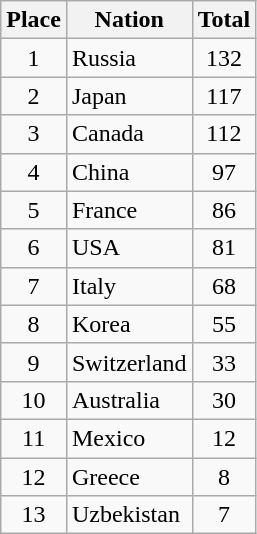<table class="wikitable sortable" style="text-align: center">
<tr>
<th>Place</th>
<th>Nation</th>
<th>Total</th>
</tr>
<tr>
<td>1</td>
<td align=left> Russia</td>
<td>132</td>
</tr>
<tr>
<td>2</td>
<td align=left> Japan</td>
<td>117</td>
</tr>
<tr>
<td>3</td>
<td align=left> Canada</td>
<td>112</td>
</tr>
<tr>
<td>4</td>
<td align=left> China</td>
<td>97</td>
</tr>
<tr>
<td>5</td>
<td align=left> France</td>
<td>86</td>
</tr>
<tr>
<td>6</td>
<td align=left> USA</td>
<td>81</td>
</tr>
<tr>
<td>7</td>
<td align=left> Italy</td>
<td>68</td>
</tr>
<tr>
<td>8</td>
<td align=left> Korea</td>
<td>55</td>
</tr>
<tr>
<td>9</td>
<td align=left> Switzerland</td>
<td>33</td>
</tr>
<tr>
<td>10</td>
<td align=left> Australia</td>
<td>30</td>
</tr>
<tr>
<td>11</td>
<td align=left> Mexico</td>
<td>12</td>
</tr>
<tr>
<td>12</td>
<td align=left> Greece</td>
<td>8</td>
</tr>
<tr>
<td>13</td>
<td align=left> Uzbekistan</td>
<td>7</td>
</tr>
</table>
